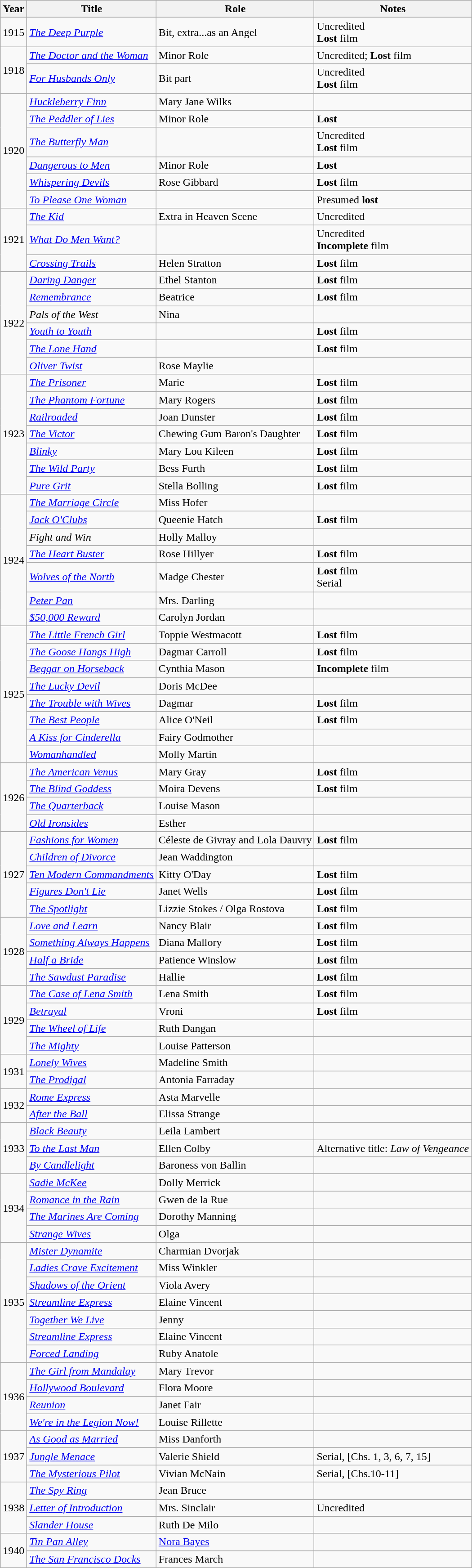<table class="wikitable">
<tr>
<th>Year</th>
<th>Title</th>
<th>Role</th>
<th>Notes</th>
</tr>
<tr>
<td>1915</td>
<td><em><a href='#'>The Deep Purple</a></em></td>
<td>Bit, extra...as an Angel</td>
<td>Uncredited<br><strong>Lost</strong> film</td>
</tr>
<tr>
<td rowspan=2>1918</td>
<td><em><a href='#'>The Doctor and the Woman</a></em></td>
<td>Minor Role</td>
<td>Uncredited; <strong>Lost</strong> film</td>
</tr>
<tr>
<td><em><a href='#'>For Husbands Only</a></em></td>
<td>Bit part</td>
<td>Uncredited<br><strong>Lost</strong> film</td>
</tr>
<tr>
<td rowspan=6>1920</td>
<td><em><a href='#'>Huckleberry Finn</a></em></td>
<td>Mary Jane Wilks</td>
<td></td>
</tr>
<tr>
<td><em><a href='#'>The Peddler of Lies</a></em></td>
<td>Minor Role</td>
<td><strong>Lost</strong></td>
</tr>
<tr>
<td><em><a href='#'>The Butterfly Man</a></em></td>
<td></td>
<td>Uncredited <br> <strong>Lost</strong> film</td>
</tr>
<tr>
<td><em><a href='#'>Dangerous to Men</a></em></td>
<td>Minor Role</td>
<td><strong>Lost</strong></td>
</tr>
<tr>
<td><em><a href='#'>Whispering Devils</a></em></td>
<td>Rose Gibbard</td>
<td><strong>Lost</strong> film</td>
</tr>
<tr>
<td><em><a href='#'>To Please One Woman</a></em></td>
<td></td>
<td>Presumed <strong>lost</strong></td>
</tr>
<tr>
<td rowspan=3>1921</td>
<td><em><a href='#'>The Kid</a></em></td>
<td>Extra in Heaven Scene</td>
<td>Uncredited</td>
</tr>
<tr>
<td><em><a href='#'>What Do Men Want?</a></em></td>
<td></td>
<td>Uncredited <br><strong>Incomplete</strong> film</td>
</tr>
<tr>
<td><em><a href='#'>Crossing Trails</a></em></td>
<td>Helen Stratton</td>
<td><strong>Lost</strong> film</td>
</tr>
<tr>
<td rowspan=6>1922</td>
<td><em><a href='#'>Daring Danger</a></em></td>
<td>Ethel Stanton</td>
<td><strong>Lost</strong> film</td>
</tr>
<tr>
<td><em><a href='#'>Remembrance</a></em></td>
<td>Beatrice</td>
<td><strong>Lost</strong> film</td>
</tr>
<tr>
<td><em>Pals of the West</em></td>
<td>Nina</td>
<td></td>
</tr>
<tr>
<td><em><a href='#'>Youth to Youth</a></em></td>
<td></td>
<td><strong>Lost</strong> film</td>
</tr>
<tr>
<td><em><a href='#'>The Lone Hand</a></em></td>
<td></td>
<td><strong>Lost</strong> film</td>
</tr>
<tr>
<td><em><a href='#'>Oliver Twist</a></em></td>
<td>Rose Maylie</td>
<td></td>
</tr>
<tr>
<td rowspan=7>1923</td>
<td><em><a href='#'>The Prisoner</a></em></td>
<td>Marie</td>
<td><strong>Lost</strong> film</td>
</tr>
<tr>
<td><em><a href='#'>The Phantom Fortune</a></em></td>
<td>Mary Rogers</td>
<td><strong>Lost</strong> film</td>
</tr>
<tr>
<td><em><a href='#'>Railroaded</a></em></td>
<td>Joan Dunster</td>
<td><strong>Lost</strong> film</td>
</tr>
<tr>
<td><em><a href='#'>The Victor</a></em></td>
<td>Chewing Gum Baron's Daughter</td>
<td><strong>Lost</strong> film</td>
</tr>
<tr>
<td><em><a href='#'>Blinky</a></em></td>
<td>Mary Lou Kileen</td>
<td><strong>Lost</strong> film</td>
</tr>
<tr>
<td><em><a href='#'>The Wild Party</a></em></td>
<td>Bess Furth</td>
<td><strong>Lost</strong> film</td>
</tr>
<tr>
<td><em><a href='#'>Pure Grit</a></em></td>
<td>Stella Bolling</td>
<td><strong>Lost</strong> film</td>
</tr>
<tr>
<td rowspan=7>1924</td>
<td><em><a href='#'>The Marriage Circle</a></em></td>
<td>Miss Hofer</td>
<td></td>
</tr>
<tr>
<td><em><a href='#'>Jack O'Clubs</a></em></td>
<td>Queenie Hatch</td>
<td><strong>Lost</strong> film</td>
</tr>
<tr>
<td><em>Fight and Win</em></td>
<td>Holly Malloy</td>
<td></td>
</tr>
<tr>
<td><em><a href='#'>The Heart Buster</a></em></td>
<td>Rose Hillyer</td>
<td><strong>Lost</strong> film</td>
</tr>
<tr>
<td><em><a href='#'>Wolves of the North</a></em></td>
<td>Madge Chester</td>
<td><strong>Lost</strong> film <br> Serial</td>
</tr>
<tr>
<td><em><a href='#'>Peter Pan</a></em></td>
<td>Mrs. Darling</td>
<td></td>
</tr>
<tr>
<td><em><a href='#'>$50,000 Reward</a></em></td>
<td>Carolyn Jordan</td>
<td></td>
</tr>
<tr>
<td rowspan=8>1925</td>
<td><em><a href='#'>The Little French Girl</a></em></td>
<td>Toppie Westmacott</td>
<td><strong>Lost</strong> film</td>
</tr>
<tr>
<td><em><a href='#'>The Goose Hangs High</a></em></td>
<td>Dagmar Carroll</td>
<td><strong>Lost</strong> film</td>
</tr>
<tr>
<td><em><a href='#'>Beggar on Horseback</a></em></td>
<td>Cynthia Mason</td>
<td><strong>Incomplete</strong> film</td>
</tr>
<tr>
<td><em><a href='#'>The Lucky Devil</a></em></td>
<td>Doris McDee</td>
<td></td>
</tr>
<tr>
<td><em><a href='#'>The Trouble with Wives</a></em></td>
<td>Dagmar</td>
<td><strong>Lost</strong> film</td>
</tr>
<tr>
<td><em><a href='#'>The Best People</a></em></td>
<td>Alice O'Neil</td>
<td><strong>Lost</strong> film</td>
</tr>
<tr>
<td><em><a href='#'>A Kiss for Cinderella</a></em></td>
<td>Fairy Godmother</td>
<td></td>
</tr>
<tr>
<td><em><a href='#'>Womanhandled</a></em></td>
<td>Molly Martin</td>
<td></td>
</tr>
<tr>
<td rowspan=4>1926</td>
<td><em><a href='#'>The American Venus</a></em></td>
<td>Mary Gray</td>
<td><strong>Lost</strong> film</td>
</tr>
<tr>
<td><em><a href='#'>The Blind Goddess</a></em></td>
<td>Moira Devens</td>
<td><strong>Lost</strong> film</td>
</tr>
<tr>
<td><em><a href='#'>The Quarterback</a></em></td>
<td>Louise Mason</td>
<td></td>
</tr>
<tr>
<td><em><a href='#'>Old Ironsides</a></em></td>
<td>Esther</td>
<td></td>
</tr>
<tr>
<td rowspan=5>1927</td>
<td><em><a href='#'>Fashions for Women</a></em></td>
<td>Céleste de Givray and Lola Dauvry</td>
<td><strong>Lost</strong> film</td>
</tr>
<tr>
<td><em><a href='#'>Children of Divorce</a></em></td>
<td>Jean Waddington</td>
<td></td>
</tr>
<tr>
<td><em><a href='#'>Ten Modern Commandments</a></em></td>
<td>Kitty O'Day</td>
<td><strong>Lost</strong> film</td>
</tr>
<tr>
<td><em><a href='#'>Figures Don't Lie</a></em></td>
<td>Janet Wells</td>
<td><strong>Lost</strong> film</td>
</tr>
<tr>
<td><em><a href='#'>The Spotlight</a></em></td>
<td>Lizzie Stokes / Olga Rostova</td>
<td><strong>Lost</strong> film</td>
</tr>
<tr>
<td rowspan=4>1928</td>
<td><em><a href='#'>Love and Learn</a></em></td>
<td>Nancy Blair</td>
<td><strong>Lost</strong> film</td>
</tr>
<tr>
<td><em><a href='#'>Something Always Happens</a></em></td>
<td>Diana Mallory</td>
<td><strong>Lost</strong> film</td>
</tr>
<tr>
<td><em><a href='#'>Half a Bride</a></em></td>
<td>Patience Winslow</td>
<td><strong>Lost</strong> film</td>
</tr>
<tr>
<td><em><a href='#'>The Sawdust Paradise</a></em></td>
<td>Hallie</td>
<td><strong>Lost</strong> film</td>
</tr>
<tr>
<td rowspan=4>1929</td>
<td><em><a href='#'>The Case of Lena Smith</a></em></td>
<td>Lena Smith</td>
<td><strong>Lost</strong> film</td>
</tr>
<tr>
<td><em><a href='#'>Betrayal</a></em></td>
<td>Vroni</td>
<td><strong>Lost</strong> film</td>
</tr>
<tr>
<td><em><a href='#'>The Wheel of Life</a></em></td>
<td>Ruth Dangan</td>
<td></td>
</tr>
<tr>
<td><em><a href='#'>The Mighty</a></em></td>
<td>Louise Patterson</td>
<td></td>
</tr>
<tr>
<td rowspan=2>1931</td>
<td><em><a href='#'>Lonely Wives</a></em></td>
<td>Madeline Smith</td>
<td></td>
</tr>
<tr>
<td><em><a href='#'>The Prodigal</a></em></td>
<td>Antonia Farraday</td>
<td></td>
</tr>
<tr>
<td rowspan=2>1932</td>
<td><em><a href='#'>Rome Express</a></em></td>
<td>Asta Marvelle</td>
<td></td>
</tr>
<tr>
<td><em><a href='#'>After the Ball</a></em></td>
<td>Elissa Strange</td>
<td></td>
</tr>
<tr>
<td rowspan=3>1933</td>
<td><em><a href='#'>Black Beauty</a></em></td>
<td>Leila Lambert</td>
<td></td>
</tr>
<tr>
<td><em><a href='#'>To the Last Man</a></em></td>
<td>Ellen Colby</td>
<td>Alternative title: <em>Law of Vengeance</em></td>
</tr>
<tr>
<td><em><a href='#'>By Candlelight</a></em></td>
<td>Baroness von Ballin</td>
<td></td>
</tr>
<tr>
<td rowspan=4>1934</td>
<td><em><a href='#'>Sadie McKee</a></em></td>
<td>Dolly Merrick</td>
<td></td>
</tr>
<tr>
<td><em><a href='#'>Romance in the Rain</a></em></td>
<td>Gwen de la Rue</td>
<td></td>
</tr>
<tr>
<td><em><a href='#'>The Marines Are Coming</a></em></td>
<td>Dorothy Manning</td>
<td></td>
</tr>
<tr>
<td><em><a href='#'>Strange Wives</a></em></td>
<td>Olga</td>
<td></td>
</tr>
<tr>
<td rowspan=7>1935</td>
<td><em><a href='#'>Mister Dynamite</a></em></td>
<td>Charmian Dvorjak</td>
<td></td>
</tr>
<tr>
<td><em><a href='#'>Ladies Crave Excitement</a></em></td>
<td>Miss Winkler</td>
<td></td>
</tr>
<tr>
<td><em><a href='#'>Shadows of the Orient</a></em></td>
<td>Viola Avery</td>
<td></td>
</tr>
<tr>
<td><em><a href='#'>Streamline Express</a></em></td>
<td>Elaine Vincent</td>
<td></td>
</tr>
<tr>
<td><em><a href='#'>Together We Live</a></em></td>
<td>Jenny</td>
<td></td>
</tr>
<tr>
<td><em><a href='#'>Streamline Express</a></em></td>
<td>Elaine Vincent</td>
<td></td>
</tr>
<tr>
<td><em><a href='#'>Forced Landing</a></em></td>
<td>Ruby Anatole</td>
<td></td>
</tr>
<tr>
<td rowspan=4>1936</td>
<td><em><a href='#'>The Girl from Mandalay</a></em></td>
<td>Mary Trevor</td>
<td></td>
</tr>
<tr>
<td><em><a href='#'>Hollywood Boulevard</a></em></td>
<td>Flora Moore</td>
<td></td>
</tr>
<tr>
<td><em><a href='#'>Reunion</a></em></td>
<td>Janet Fair</td>
<td></td>
</tr>
<tr>
<td><em><a href='#'>We're in the Legion Now!</a></em></td>
<td>Louise Rillette</td>
<td></td>
</tr>
<tr>
<td rowspan=3>1937</td>
<td><em><a href='#'>As Good as Married</a></em></td>
<td>Miss Danforth</td>
<td></td>
</tr>
<tr>
<td><em><a href='#'>Jungle Menace</a></em></td>
<td>Valerie Shield</td>
<td>Serial, [Chs. 1, 3, 6, 7, 15]</td>
</tr>
<tr>
<td><em><a href='#'>The Mysterious Pilot</a></em></td>
<td>Vivian McNain</td>
<td>Serial, [Chs.10-11]</td>
</tr>
<tr>
<td rowspan=3>1938</td>
<td><em><a href='#'>The Spy Ring</a></em></td>
<td>Jean Bruce</td>
<td></td>
</tr>
<tr>
<td><em><a href='#'>Letter of Introduction</a></em></td>
<td>Mrs. Sinclair</td>
<td>Uncredited</td>
</tr>
<tr>
<td><em><a href='#'>Slander House</a></em></td>
<td>Ruth De Milo</td>
<td></td>
</tr>
<tr>
<td rowspan=2>1940</td>
<td><em><a href='#'>Tin Pan Alley</a></em></td>
<td><a href='#'>Nora Bayes</a></td>
<td></td>
</tr>
<tr>
<td><em><a href='#'>The San Francisco Docks</a></em></td>
<td>Frances March</td>
<td></td>
</tr>
</table>
